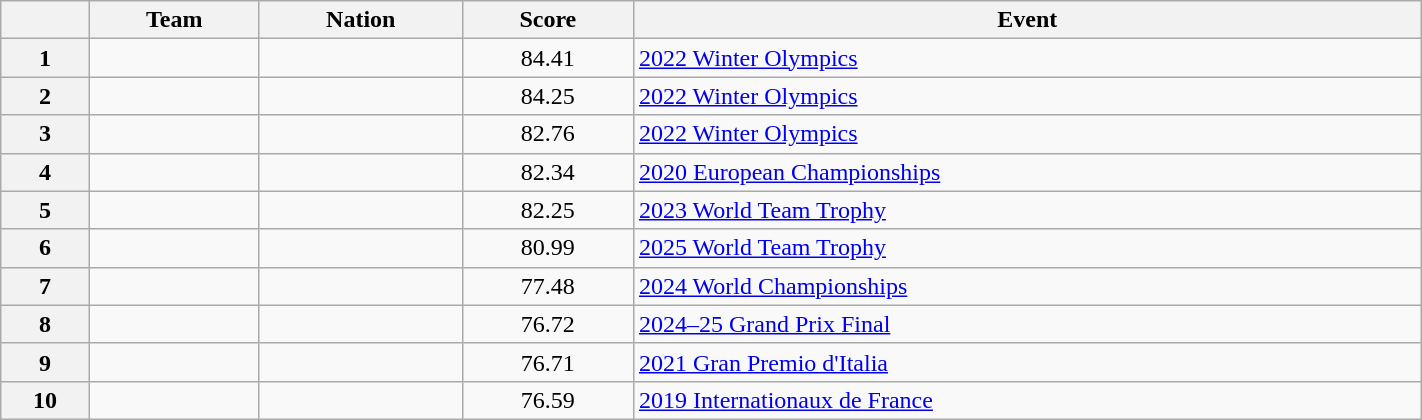<table class="wikitable sortable" style="text-align:left; width:75%">
<tr>
<th scope="col"></th>
<th scope="col">Team</th>
<th scope="col">Nation</th>
<th scope="col">Score</th>
<th scope="col">Event</th>
</tr>
<tr>
<th scope="row">1</th>
<td></td>
<td></td>
<td style="text-align:center;">84.41</td>
<td><a href='#'>2022 Winter Olympics</a></td>
</tr>
<tr>
<th scope="row">2</th>
<td></td>
<td></td>
<td style="text-align:center;">84.25</td>
<td><a href='#'>2022 Winter Olympics</a></td>
</tr>
<tr>
<th scope="row">3</th>
<td></td>
<td></td>
<td style="text-align:center;">82.76</td>
<td><a href='#'>2022 Winter Olympics</a></td>
</tr>
<tr>
<th scope="row">4</th>
<td></td>
<td></td>
<td style="text-align:center;">82.34</td>
<td><a href='#'>2020 European Championships</a></td>
</tr>
<tr>
<th scope="row">5</th>
<td></td>
<td></td>
<td style="text-align:center;">82.25</td>
<td><a href='#'>2023 World Team Trophy</a></td>
</tr>
<tr>
<th scope="row">6</th>
<td></td>
<td></td>
<td style="text-align:center;">80.99</td>
<td><a href='#'>2025 World Team Trophy</a></td>
</tr>
<tr>
<th scope="row">7</th>
<td></td>
<td></td>
<td style="text-align:center;">77.48</td>
<td><a href='#'>2024 World Championships</a></td>
</tr>
<tr>
<th scope="row">8</th>
<td></td>
<td></td>
<td style="text-align:center;">76.72</td>
<td><a href='#'>2024–25 Grand Prix Final</a></td>
</tr>
<tr>
<th scope="row">9</th>
<td></td>
<td></td>
<td style="text-align:center;">76.71</td>
<td><a href='#'>2021 Gran Premio d'Italia</a></td>
</tr>
<tr>
<th scope="row">10</th>
<td></td>
<td></td>
<td style="text-align:center;">76.59</td>
<td><a href='#'>2019 Internationaux de France</a></td>
</tr>
</table>
